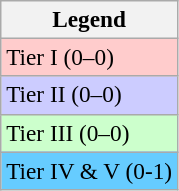<table class=wikitable style=font-size:97%>
<tr>
<th>Legend</th>
</tr>
<tr>
<td bgcolor=#ffcccc>Tier I (0–0)</td>
</tr>
<tr>
<td bgcolor=#ccccff>Tier II (0–0)</td>
</tr>
<tr>
<td bgcolor=#CCFFCC>Tier III (0–0)</td>
</tr>
<tr>
<td bgcolor=#66CCFF>Tier IV & V (0-1)</td>
</tr>
</table>
